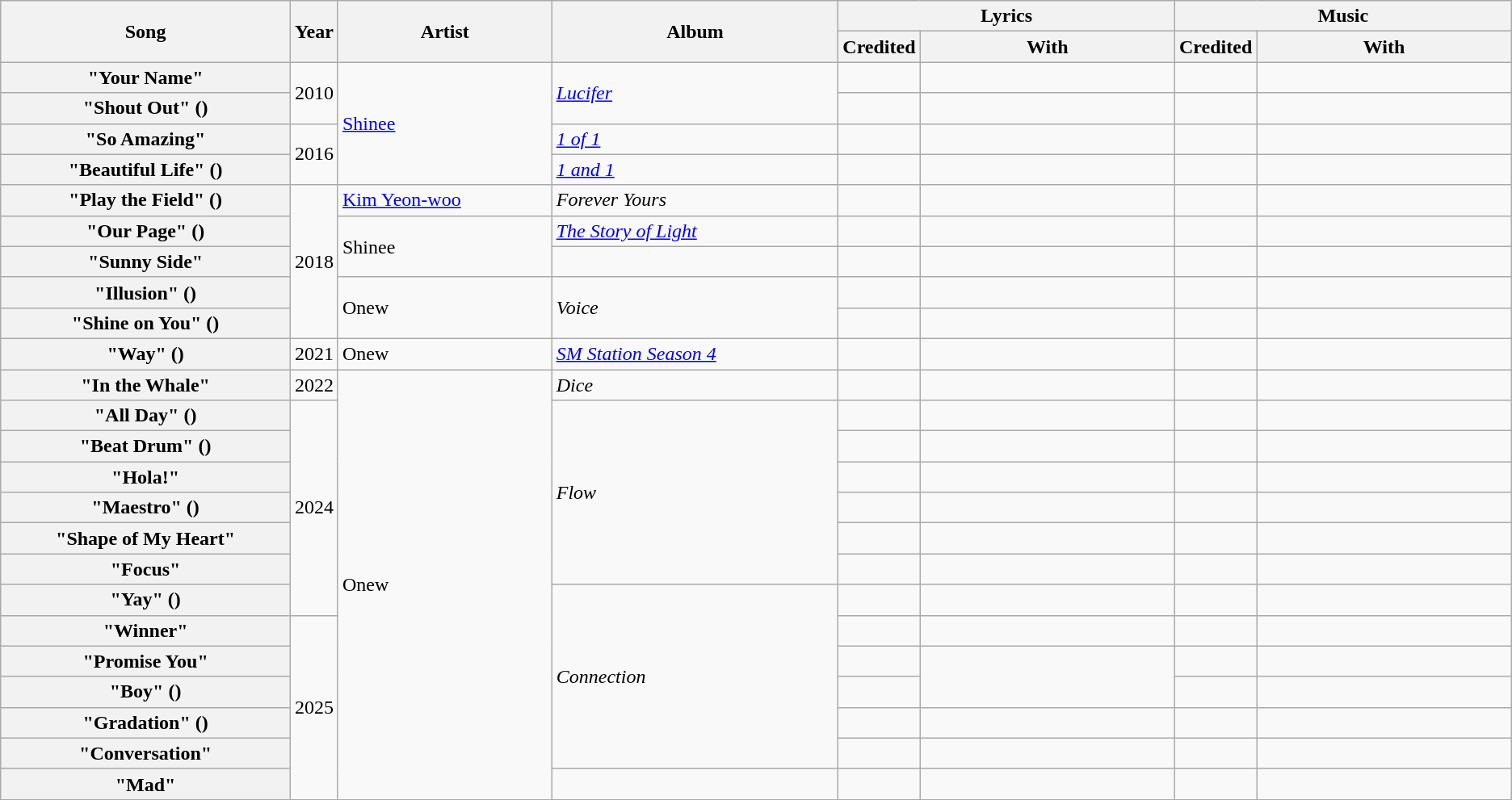<table class="wikitable sortable plainrowheaders">
<tr>
<th rowspan="2" style="width:20%;">Song</th>
<th rowspan="2" style="width:3%;">Year</th>
<th rowspan="2" style="width:15%;">Artist</th>
<th rowspan="2" style="width:20%;">Album</th>
<th colspan="2" style="width:20%;">Lyrics</th>
<th colspan="2" style="width:20%;">Music</th>
</tr>
<tr>
<th style="width:2%;">Credited</th>
<th style="width:18%;">With</th>
<th style="width:2%;">Credited</th>
<th style="width:18%;">With</th>
</tr>
<tr>
<th scope="row">"Your Name"</th>
<td rowspan="2">2010</td>
<td rowspan="4"><a href='#'>Shinee</a></td>
<td rowspan="2"><em><a href='#'>Lucifer</a></em></td>
<td></td>
<td></td>
<td></td>
<td></td>
</tr>
<tr>
<th scope="row">"Shout Out" ()</th>
<td></td>
<td></td>
<td></td>
<td></td>
</tr>
<tr>
<th scope="row">"So Amazing"</th>
<td rowspan="2">2016</td>
<td><em><a href='#'>1 of 1</a></em></td>
<td></td>
<td></td>
<td></td>
<td></td>
</tr>
<tr>
<th scope="row">"Beautiful Life" ()</th>
<td><em><a href='#'>1 and 1</a></em></td>
<td></td>
<td></td>
<td></td>
<td></td>
</tr>
<tr>
<th scope="row">"Play the Field" ()</th>
<td rowspan="5">2018</td>
<td><a href='#'>Kim Yeon-woo</a><br></td>
<td><em>Forever Yours</em></td>
<td></td>
<td></td>
<td></td>
<td></td>
</tr>
<tr>
<th scope="row">"Our Page" ()</th>
<td rowspan="2">Shinee</td>
<td><em><a href='#'>The Story of Light</a></em></td>
<td></td>
<td></td>
<td></td>
<td></td>
</tr>
<tr>
<th scope="row">"Sunny Side"</th>
<td></td>
<td></td>
<td></td>
<td></td>
<td></td>
</tr>
<tr>
<th scope="row">"Illusion" ()</th>
<td rowspan="2">Onew</td>
<td rowspan="2"><em>Voice</em></td>
<td></td>
<td></td>
<td></td>
<td></td>
</tr>
<tr>
<th scope="row">"Shine on You" ()</th>
<td></td>
<td></td>
<td></td>
<td></td>
</tr>
<tr>
<th scope="row">"Way" ()</th>
<td>2021</td>
<td>Onew<br></td>
<td><em><a href='#'>SM Station Season 4</a></em></td>
<td></td>
<td></td>
<td></td>
<td></td>
</tr>
<tr>
<th scope="row">"In the Whale"</th>
<td>2022</td>
<td rowspan="14">Onew</td>
<td><em>Dice</em></td>
<td></td>
<td></td>
<td></td>
<td></td>
</tr>
<tr>
<th scope="row">"All Day" ()</th>
<td rowspan="7">2024</td>
<td rowspan="6"><em>Flow</em></td>
<td></td>
<td></td>
<td></td>
<td></td>
</tr>
<tr>
<th scope="row">"Beat Drum" ()</th>
<td></td>
<td></td>
<td></td>
<td></td>
</tr>
<tr>
<th scope="row">"Hola!"</th>
<td></td>
<td></td>
<td></td>
<td></td>
</tr>
<tr>
<th scope="row">"Maestro" ()</th>
<td></td>
<td></td>
<td></td>
<td></td>
</tr>
<tr>
<th scope="row">"Shape of My Heart"</th>
<td></td>
<td></td>
<td></td>
<td></td>
</tr>
<tr>
<th scope="row">"Focus"</th>
<td></td>
<td></td>
<td></td>
<td></td>
</tr>
<tr>
<th scope="row">"Yay" ()</th>
<td rowspan="6"><em>Connection</em></td>
<td></td>
<td></td>
<td></td>
<td></td>
</tr>
<tr>
<th scope="row">"Winner"</th>
<td rowspan="6">2025</td>
<td></td>
<td></td>
<td></td>
<td></td>
</tr>
<tr>
<th scope="row">"Promise You"</th>
<td></td>
<td rowspan="2"></td>
<td></td>
<td></td>
</tr>
<tr>
<th scope="row">"Boy" ()</th>
<td></td>
<td></td>
<td></td>
</tr>
<tr>
<th scope="row">"Gradation" ()</th>
<td></td>
<td></td>
<td></td>
<td></td>
</tr>
<tr>
<th scope="row">"Conversation"</th>
<td></td>
<td></td>
<td></td>
<td></td>
</tr>
<tr>
<th scope="row">"Mad"</th>
<td></td>
<td></td>
<td></td>
<td></td>
<td></td>
</tr>
</table>
